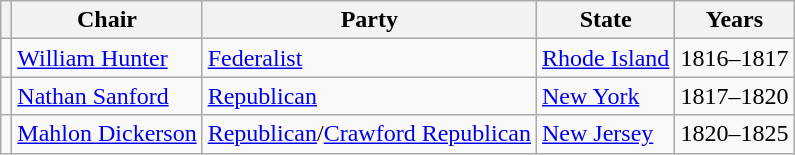<table class="wikitable">
<tr>
<th></th>
<th>Chair</th>
<th>Party</th>
<th>State</th>
<th>Years</th>
</tr>
<tr>
<td></td>
<td><a href='#'>William Hunter</a></td>
<td><a href='#'>Federalist</a></td>
<td><a href='#'>Rhode Island</a></td>
<td>1816–1817</td>
</tr>
<tr>
<td></td>
<td><a href='#'>Nathan Sanford</a></td>
<td><a href='#'>Republican</a></td>
<td><a href='#'>New York</a></td>
<td>1817–1820</td>
</tr>
<tr>
<td></td>
<td><a href='#'>Mahlon Dickerson</a></td>
<td><a href='#'>Republican</a>/<a href='#'>Crawford Republican</a></td>
<td><a href='#'>New Jersey</a></td>
<td>1820–1825</td>
</tr>
</table>
